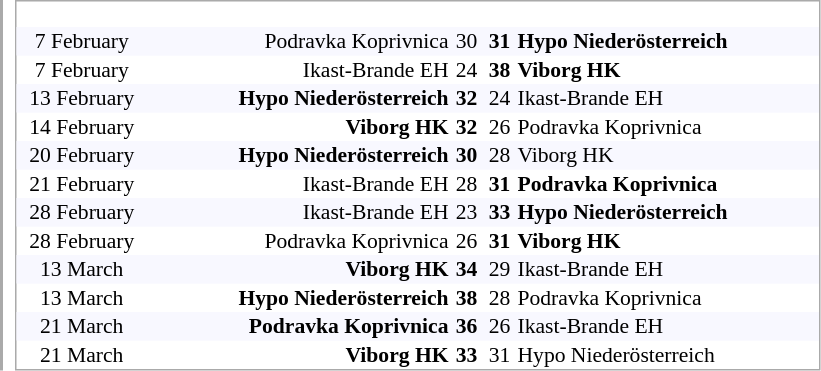<table border="0" cellpadding="0" cellspacing="8" style="border:0px solid #AAAAAA;font-size:90%">
<tr>
<td valign="top" style="border:1px solid #AAAAAA"><br></td>
<td valign="top" style="border:1px solid #AAAAAA"><br><table border="0" cellspacing="0" cellpadding="1">
<tr align="center" bgcolor="#F8F8FF">
<td width="85">7 February</td>
<td width="200" align=right>Podravka Koprivnica </td>
<td width="20">30</td>
<td width="20"><strong>31</strong></td>
<td width="200" align=left> <strong>Hypo Niederösterreich</strong></td>
</tr>
<tr align="center">
<td width="85">7 February</td>
<td width="200" align=right>Ikast-Brande EH </td>
<td width="20">24</td>
<td width="20"><strong>38</strong></td>
<td width="200" align=left> <strong>Viborg HK</strong></td>
</tr>
<tr align="center" bgcolor="#F8F8FF">
<td width="85">13 February</td>
<td width="200" align=right><strong>Hypo Niederösterreich</strong> </td>
<td width="20"><strong>32</strong></td>
<td width="20">24</td>
<td width="200" align=left> Ikast-Brande EH</td>
</tr>
<tr align="center">
<td width="85">14 February</td>
<td width="200" align=right><strong>Viborg HK</strong> </td>
<td width="20"><strong>32</strong></td>
<td width="20">26</td>
<td width="200" align=left> Podravka Koprivnica</td>
</tr>
<tr align="center" bgcolor="#F8F8FF">
<td width="85">20 February</td>
<td width="200" align=right><strong>Hypo Niederösterreich</strong> </td>
<td width="20"><strong>30</strong></td>
<td width="20">28</td>
<td width="200" align=left> Viborg HK</td>
</tr>
<tr align="center">
<td width="85">21 February</td>
<td width="200" align=right>Ikast-Brande EH </td>
<td width="20">28</td>
<td width="20"><strong>31</strong></td>
<td width="200" align=left> <strong>Podravka Koprivnica</strong></td>
</tr>
<tr align="center" bgcolor="#F8F8FF">
<td width="85">28 February</td>
<td width="200" align=right>Ikast-Brande EH </td>
<td width="20">23</td>
<td width="20"><strong>33</strong></td>
<td width="200" align=left> <strong>Hypo Niederösterreich</strong></td>
</tr>
<tr align="center">
<td width="85">28 February</td>
<td width="200" align=right>Podravka Koprivnica </td>
<td width="20">26</td>
<td width="20"><strong>31</strong></td>
<td width="200" align=left> <strong>Viborg HK</strong></td>
</tr>
<tr align="center" bgcolor="#F8F8FF">
<td width="85">13 March</td>
<td width="200" align=right><strong>Viborg HK</strong> </td>
<td width="20"><strong>34</strong></td>
<td width="20">29</td>
<td width="200" align=left> Ikast-Brande EH</td>
</tr>
<tr align="center">
<td width="85">13 March</td>
<td width="200" align=right><strong>Hypo Niederösterreich</strong> </td>
<td width="20"><strong>38</strong></td>
<td width="20">28</td>
<td width="200" align=left> Podravka Koprivnica</td>
</tr>
<tr align="center" bgcolor="#F8F8FF">
<td width="85">21 March</td>
<td width="200" align=right><strong>Podravka Koprivnica</strong> </td>
<td width="20"><strong>36</strong></td>
<td width="20">26</td>
<td width="200" align=left> Ikast-Brande EH</td>
</tr>
<tr align="center">
<td width="85">21 March</td>
<td width="200" align=right><strong>Viborg HK</strong> </td>
<td width="20"><strong>33</strong></td>
<td width="20">31</td>
<td width="200" align=left> Hypo Niederösterreich</td>
</tr>
</table>
</td>
</tr>
</table>
